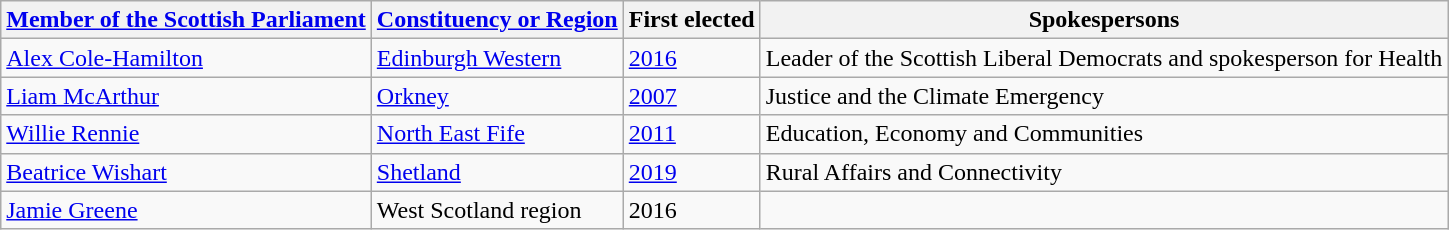<table class="sortable wikitable">
<tr>
<th><a href='#'>Member of the Scottish Parliament</a></th>
<th><a href='#'>Constituency or Region</a></th>
<th>First elected</th>
<th>Spokespersons</th>
</tr>
<tr>
<td><a href='#'>Alex Cole-Hamilton</a></td>
<td><a href='#'>Edinburgh Western</a></td>
<td><a href='#'>2016</a></td>
<td>Leader of the Scottish Liberal Democrats and spokesperson for Health</td>
</tr>
<tr>
<td><a href='#'>Liam McArthur</a></td>
<td><a href='#'>Orkney</a></td>
<td><a href='#'>2007</a></td>
<td>Justice and the Climate Emergency</td>
</tr>
<tr>
<td><a href='#'>Willie Rennie</a></td>
<td><a href='#'>North East Fife</a></td>
<td><a href='#'>2011</a></td>
<td>Education, Economy and Communities</td>
</tr>
<tr>
<td><a href='#'>Beatrice Wishart</a></td>
<td><a href='#'>Shetland</a></td>
<td><a href='#'>2019</a></td>
<td>Rural Affairs and Connectivity</td>
</tr>
<tr>
<td><a href='#'>Jamie Greene</a></td>
<td>West Scotland region</td>
<td>2016</td>
<td></td>
</tr>
</table>
